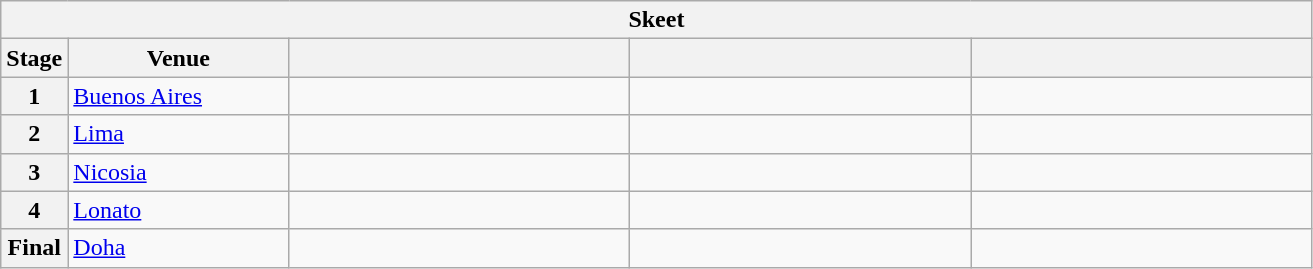<table class="wikitable">
<tr>
<th colspan="5">Skeet</th>
</tr>
<tr>
<th>Stage</th>
<th width=140>Venue</th>
<th width=220></th>
<th width=220></th>
<th width=220></th>
</tr>
<tr>
<th>1</th>
<td> <a href='#'>Buenos Aires</a></td>
<td></td>
<td></td>
<td></td>
</tr>
<tr>
<th>2</th>
<td> <a href='#'>Lima</a></td>
<td></td>
<td></td>
<td></td>
</tr>
<tr>
<th>3</th>
<td> <a href='#'>Nicosia</a></td>
<td></td>
<td></td>
<td></td>
</tr>
<tr>
<th>4</th>
<td> <a href='#'>Lonato</a></td>
<td></td>
<td></td>
<td></td>
</tr>
<tr>
<th>Final</th>
<td> <a href='#'>Doha</a></td>
<td></td>
<td></td>
<td></td>
</tr>
</table>
